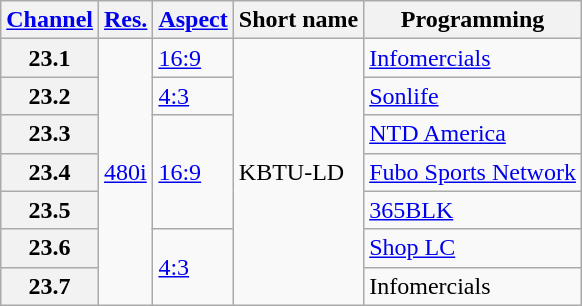<table class="wikitable">
<tr>
<th scope = "col"><a href='#'>Channel</a></th>
<th scope = "col"><a href='#'>Res.</a></th>
<th scope = "col"><a href='#'>Aspect</a></th>
<th scope = "col">Short name</th>
<th scope = "col">Programming</th>
</tr>
<tr>
<th scope = "row">23.1</th>
<td rowspan="7"><a href='#'>480i</a></td>
<td><a href='#'>16:9</a></td>
<td rowspan="7">KBTU-LD</td>
<td><a href='#'>Infomercials</a></td>
</tr>
<tr>
<th scope = "row">23.2</th>
<td><a href='#'>4:3</a></td>
<td><a href='#'>Sonlife</a></td>
</tr>
<tr>
<th scope = "row">23.3</th>
<td rowspan="3"><a href='#'>16:9</a></td>
<td><a href='#'>NTD America</a></td>
</tr>
<tr>
<th scope = "row">23.4</th>
<td><a href='#'>Fubo Sports Network</a></td>
</tr>
<tr>
<th scope="row">23.5</th>
<td><a href='#'>365BLK</a></td>
</tr>
<tr>
<th scope = "row">23.6</th>
<td rowspan="2"><a href='#'>4:3</a></td>
<td><a href='#'>Shop LC</a></td>
</tr>
<tr>
<th scope = "row">23.7</th>
<td>Infomercials</td>
</tr>
</table>
